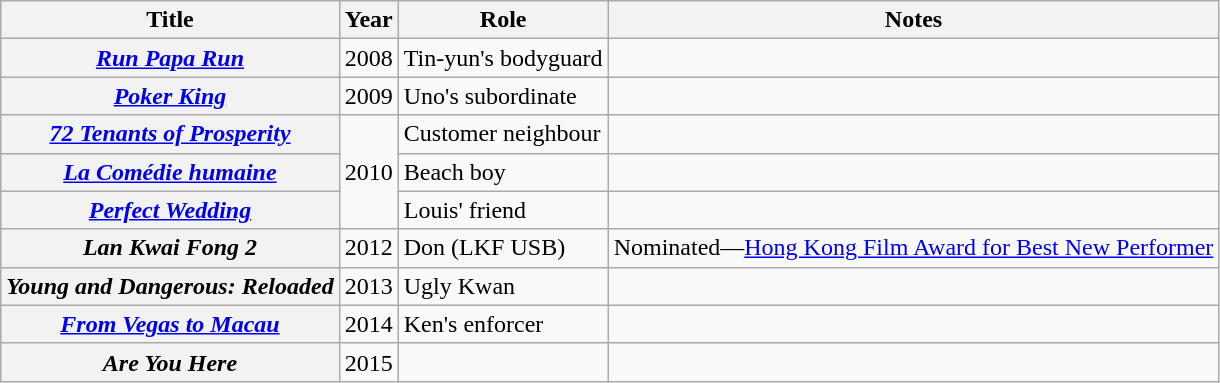<table class="wikitable plainrowheaders sortable">
<tr>
<th scope="col">Title</th>
<th scope="col">Year</th>
<th scope="col">Role</th>
<th scope="col" class="unsortable">Notes</th>
</tr>
<tr>
<th scope="row"><em><a href='#'>Run Papa Run</a></em></th>
<td>2008</td>
<td>Tin-yun's bodyguard</td>
<td></td>
</tr>
<tr>
<th scope="row"><em><a href='#'>Poker King</a></em></th>
<td>2009</td>
<td>Uno's subordinate</td>
<td></td>
</tr>
<tr>
<th scope="row"><em><a href='#'>72 Tenants of Prosperity</a></em></th>
<td rowspan="3">2010</td>
<td>Customer neighbour</td>
<td></td>
</tr>
<tr>
<th scope="row"><em><a href='#'>La Comédie humaine</a></em></th>
<td>Beach boy</td>
<td></td>
</tr>
<tr>
<th scope="row"><em><a href='#'>Perfect Wedding</a></em></th>
<td>Louis' friend</td>
<td></td>
</tr>
<tr>
<th scope="row"><em>Lan Kwai Fong 2</em></th>
<td>2012</td>
<td>Don (LKF USB)</td>
<td>Nominated—<a href='#'>Hong Kong Film Award for Best New Performer</a></td>
</tr>
<tr>
<th scope="row"><em>Young and Dangerous: Reloaded</em></th>
<td>2013</td>
<td>Ugly Kwan</td>
<td></td>
</tr>
<tr>
<th scope="row"><em><a href='#'>From Vegas to Macau</a></em></th>
<td>2014</td>
<td>Ken's enforcer</td>
<td></td>
</tr>
<tr>
<th scope="row"><em>Are You Here</em></th>
<td>2015</td>
<td></td>
<td></td>
</tr>
</table>
